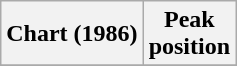<table class="wikitable plainrowheaders" style="text-align:center">
<tr>
<th scope="col">Chart (1986)</th>
<th scope="col">Peak<br>position</th>
</tr>
<tr>
</tr>
</table>
